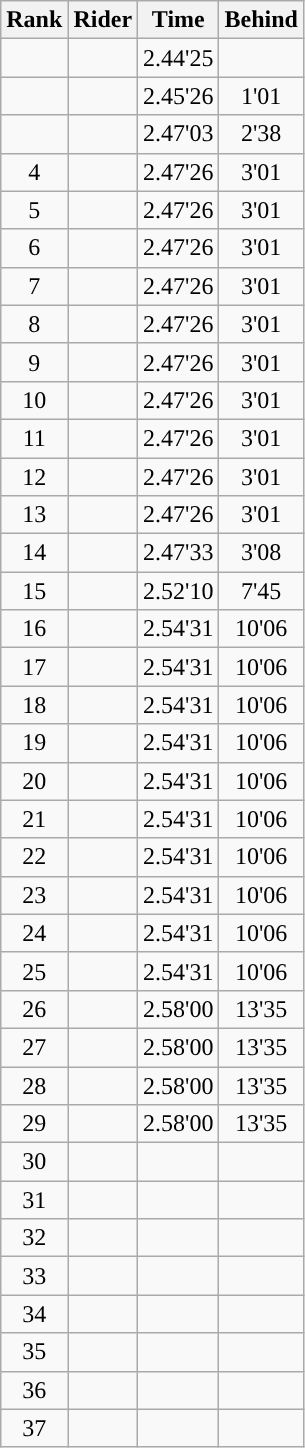<table class=wikitable style="text-align:center;">
<tr>
<th>Rank</th>
<th>Rider</th>
<th>Time</th>
<th>Behind</th>
</tr>
<tr>
<td></td>
<td align=left></td>
<td>2.44'25</td>
<td></td>
</tr>
<tr>
<td></td>
<td align=left></td>
<td>2.45'26</td>
<td>1'01</td>
</tr>
<tr>
<td></td>
<td align=left></td>
<td>2.47'03</td>
<td>2'38</td>
</tr>
<tr>
<td>4</td>
<td align=left></td>
<td>2.47'26</td>
<td>3'01</td>
</tr>
<tr>
<td>5</td>
<td align=left></td>
<td>2.47'26</td>
<td>3'01</td>
</tr>
<tr>
<td>6</td>
<td align=left></td>
<td>2.47'26</td>
<td>3'01</td>
</tr>
<tr>
<td>7</td>
<td align=left></td>
<td>2.47'26</td>
<td>3'01</td>
</tr>
<tr>
<td>8</td>
<td align=left></td>
<td>2.47'26</td>
<td>3'01</td>
</tr>
<tr>
<td>9</td>
<td align=left></td>
<td>2.47'26</td>
<td>3'01</td>
</tr>
<tr>
<td>10</td>
<td align=left></td>
<td>2.47'26</td>
<td>3'01</td>
</tr>
<tr>
<td>11</td>
<td align=left></td>
<td>2.47'26</td>
<td>3'01</td>
</tr>
<tr>
<td>12</td>
<td align=left></td>
<td>2.47'26</td>
<td>3'01</td>
</tr>
<tr>
<td>13</td>
<td align=left></td>
<td>2.47'26</td>
<td>3'01</td>
</tr>
<tr>
<td>14</td>
<td align=left></td>
<td>2.47'33</td>
<td>3'08</td>
</tr>
<tr>
<td>15</td>
<td align=left></td>
<td>2.52'10</td>
<td>7'45</td>
</tr>
<tr>
<td>16</td>
<td align=left></td>
<td>2.54'31</td>
<td>10'06</td>
</tr>
<tr>
<td>17</td>
<td align=left></td>
<td>2.54'31</td>
<td>10'06</td>
</tr>
<tr>
<td>18</td>
<td align=left></td>
<td>2.54'31</td>
<td>10'06</td>
</tr>
<tr>
<td>19</td>
<td align=left></td>
<td>2.54'31</td>
<td>10'06</td>
</tr>
<tr>
<td>20</td>
<td align=left></td>
<td>2.54'31</td>
<td>10'06</td>
</tr>
<tr>
<td>21</td>
<td align=left></td>
<td>2.54'31</td>
<td>10'06</td>
</tr>
<tr>
<td>22</td>
<td align=left></td>
<td>2.54'31</td>
<td>10'06</td>
</tr>
<tr>
<td>23</td>
<td align=left></td>
<td>2.54'31</td>
<td>10'06</td>
</tr>
<tr>
<td>24</td>
<td align=left></td>
<td>2.54'31</td>
<td>10'06</td>
</tr>
<tr>
<td>25</td>
<td align=left></td>
<td>2.54'31</td>
<td>10'06</td>
</tr>
<tr>
<td>26</td>
<td align=left></td>
<td>2.58'00</td>
<td>13'35</td>
</tr>
<tr>
<td>27</td>
<td align=left></td>
<td>2.58'00</td>
<td>13'35</td>
</tr>
<tr>
<td>28</td>
<td align=left></td>
<td>2.58'00</td>
<td>13'35</td>
</tr>
<tr>
<td>29</td>
<td align=left></td>
<td>2.58'00</td>
<td>13'35</td>
</tr>
<tr>
<td>30</td>
<td align=left></td>
<td></td>
<td></td>
</tr>
<tr>
<td>31</td>
<td align=left></td>
<td></td>
<td></td>
</tr>
<tr>
<td>32</td>
<td align=left></td>
<td></td>
<td></td>
</tr>
<tr>
<td>33</td>
<td align=left></td>
<td></td>
<td></td>
</tr>
<tr>
<td>34</td>
<td align=left></td>
<td></td>
<td></td>
</tr>
<tr>
<td>35</td>
<td align=left></td>
<td></td>
<td></td>
</tr>
<tr>
<td>36</td>
<td align=left></td>
<td></td>
<td></td>
</tr>
<tr>
<td>37</td>
<td align=left></td>
<td></td>
<td></td>
</tr>
</table>
